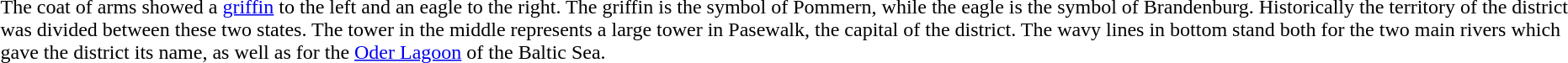<table>
<tr valign=top>
<td></td>
<td>The coat of arms showed a <a href='#'>griffin</a> to the left and an eagle to the right. The griffin is the symbol of Pommern, while the eagle is the symbol of Brandenburg. Historically the territory of the district was divided between these two states. The tower in the middle represents a large tower in Pasewalk, the capital of the district. The wavy lines in bottom stand both for the two main rivers which gave the district its name, as well as for the <a href='#'>Oder Lagoon</a> of the Baltic Sea.</td>
</tr>
</table>
